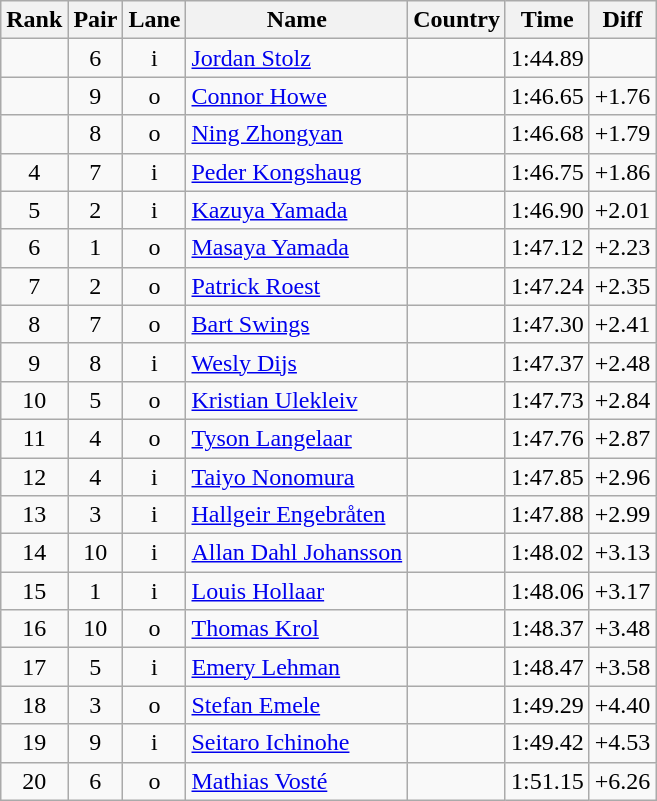<table class="wikitable sortable" style="text-align:center">
<tr>
<th>Rank</th>
<th>Pair</th>
<th>Lane</th>
<th>Name</th>
<th>Country</th>
<th>Time</th>
<th>Diff</th>
</tr>
<tr>
<td></td>
<td>6</td>
<td>i</td>
<td align=left><a href='#'>Jordan Stolz</a></td>
<td align=left></td>
<td>1:44.89<br><strong></strong></td>
<td></td>
</tr>
<tr>
<td></td>
<td>9</td>
<td>o</td>
<td align=left><a href='#'>Connor Howe</a></td>
<td align=left></td>
<td>1:46.65</td>
<td>+1.76</td>
</tr>
<tr>
<td></td>
<td>8</td>
<td>o</td>
<td align=left><a href='#'>Ning Zhongyan</a></td>
<td align=left></td>
<td>1:46.68</td>
<td>+1.79</td>
</tr>
<tr>
<td>4</td>
<td>7</td>
<td>i</td>
<td align=left><a href='#'>Peder Kongshaug</a></td>
<td align=left></td>
<td>1:46.75</td>
<td>+1.86</td>
</tr>
<tr>
<td>5</td>
<td>2</td>
<td>i</td>
<td align=left><a href='#'>Kazuya Yamada</a></td>
<td align=left></td>
<td>1:46.90</td>
<td>+2.01</td>
</tr>
<tr>
<td>6</td>
<td>1</td>
<td>o</td>
<td align=left><a href='#'>Masaya Yamada</a></td>
<td align=left></td>
<td>1:47.12</td>
<td>+2.23</td>
</tr>
<tr>
<td>7</td>
<td>2</td>
<td>o</td>
<td align=left><a href='#'>Patrick Roest</a></td>
<td align=left></td>
<td>1:47.24</td>
<td>+2.35</td>
</tr>
<tr>
<td>8</td>
<td>7</td>
<td>o</td>
<td align=left><a href='#'>Bart Swings</a></td>
<td align=left></td>
<td>1:47.30</td>
<td>+2.41</td>
</tr>
<tr>
<td>9</td>
<td>8</td>
<td>i</td>
<td align=left><a href='#'>Wesly Dijs</a></td>
<td align=left></td>
<td>1:47.37</td>
<td>+2.48</td>
</tr>
<tr>
<td>10</td>
<td>5</td>
<td>o</td>
<td align=left><a href='#'>Kristian Ulekleiv</a></td>
<td align=left></td>
<td>1:47.73</td>
<td>+2.84</td>
</tr>
<tr>
<td>11</td>
<td>4</td>
<td>o</td>
<td align=left><a href='#'>Tyson Langelaar</a></td>
<td align=left></td>
<td>1:47.76</td>
<td>+2.87</td>
</tr>
<tr>
<td>12</td>
<td>4</td>
<td>i</td>
<td align=left><a href='#'>Taiyo Nonomura</a></td>
<td align=left></td>
<td>1:47.85</td>
<td>+2.96</td>
</tr>
<tr>
<td>13</td>
<td>3</td>
<td>i</td>
<td align=left><a href='#'>Hallgeir Engebråten</a></td>
<td align=left></td>
<td>1:47.88</td>
<td>+2.99</td>
</tr>
<tr>
<td>14</td>
<td>10</td>
<td>i</td>
<td align=left><a href='#'>Allan Dahl Johansson</a></td>
<td align=left></td>
<td>1:48.02</td>
<td>+3.13</td>
</tr>
<tr>
<td>15</td>
<td>1</td>
<td>i</td>
<td align=left><a href='#'>Louis Hollaar</a></td>
<td align=left></td>
<td>1:48.06</td>
<td>+3.17</td>
</tr>
<tr>
<td>16</td>
<td>10</td>
<td>o</td>
<td align=left><a href='#'>Thomas Krol</a></td>
<td align=left></td>
<td>1:48.37</td>
<td>+3.48</td>
</tr>
<tr>
<td>17</td>
<td>5</td>
<td>i</td>
<td align=left><a href='#'>Emery Lehman</a></td>
<td align=left></td>
<td>1:48.47</td>
<td>+3.58</td>
</tr>
<tr>
<td>18</td>
<td>3</td>
<td>o</td>
<td align=left><a href='#'>Stefan Emele</a></td>
<td align=left></td>
<td>1:49.29</td>
<td>+4.40</td>
</tr>
<tr>
<td>19</td>
<td>9</td>
<td>i</td>
<td align=left><a href='#'>Seitaro Ichinohe</a></td>
<td align=left></td>
<td>1:49.42</td>
<td>+4.53</td>
</tr>
<tr>
<td>20</td>
<td>6</td>
<td>o</td>
<td align=left><a href='#'>Mathias Vosté</a></td>
<td align=left></td>
<td>1:51.15</td>
<td>+6.26</td>
</tr>
</table>
